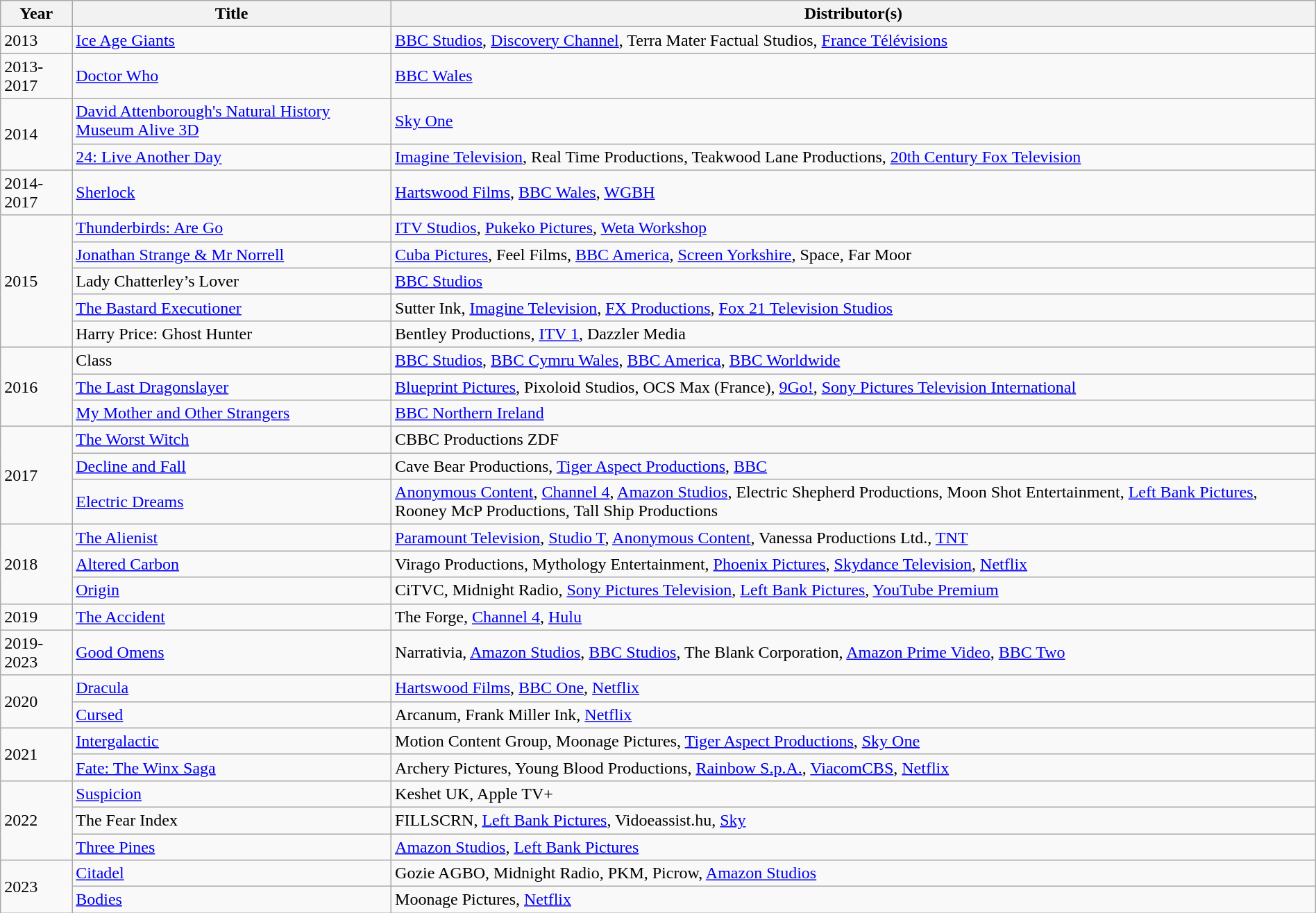<table class="wikitable" style="width: 100%">
<tr>
<th>Year</th>
<th>Title</th>
<th>Distributor(s)</th>
</tr>
<tr>
<td>2013</td>
<td><a href='#'>Ice Age Giants</a></td>
<td><a href='#'>BBC Studios</a>, <a href='#'>Discovery Channel</a>, Terra Mater Factual Studios, <a href='#'>France Télévisions</a></td>
</tr>
<tr>
<td>2013-2017</td>
<td><a href='#'>Doctor Who</a></td>
<td><a href='#'>BBC Wales</a></td>
</tr>
<tr>
<td rowspan="2">2014</td>
<td><a href='#'>David Attenborough's Natural History Museum Alive 3D</a></td>
<td><a href='#'>Sky One</a></td>
</tr>
<tr>
<td><a href='#'>24: Live Another Day</a></td>
<td><a href='#'>Imagine Television</a>, Real Time Productions, Teakwood Lane Productions, <a href='#'>20th Century Fox Television</a></td>
</tr>
<tr>
<td>2014-2017</td>
<td><a href='#'>Sherlock</a></td>
<td><a href='#'>Hartswood Films</a>, <a href='#'>BBC Wales</a>, <a href='#'>WGBH</a></td>
</tr>
<tr>
<td rowspan="5">2015</td>
<td><a href='#'>Thunderbirds: Are Go</a></td>
<td><a href='#'>ITV Studios</a>, <a href='#'>Pukeko Pictures</a>, <a href='#'>Weta Workshop</a></td>
</tr>
<tr>
<td><a href='#'>Jonathan Strange & Mr Norrell</a></td>
<td><a href='#'>Cuba Pictures</a>, Feel Films, <a href='#'>BBC America</a>, <a href='#'>Screen Yorkshire</a>, Space, Far Moor</td>
</tr>
<tr>
<td>Lady Chatterley’s Lover</td>
<td><a href='#'>BBC Studios</a></td>
</tr>
<tr>
<td><a href='#'>The Bastard Executioner</a></td>
<td>Sutter Ink, <a href='#'>Imagine Television</a>, <a href='#'>FX Productions</a>, <a href='#'>Fox 21 Television Studios</a></td>
</tr>
<tr>
<td>Harry Price: Ghost Hunter</td>
<td>Bentley Productions, <a href='#'>ITV 1</a>, Dazzler Media</td>
</tr>
<tr>
<td rowspan="3">2016</td>
<td>Class</td>
<td><a href='#'>BBC Studios</a>, <a href='#'>BBC Cymru Wales</a>, <a href='#'>BBC America</a>, <a href='#'>BBC Worldwide</a></td>
</tr>
<tr>
<td><a href='#'>The Last Dragonslayer</a></td>
<td><a href='#'>Blueprint Pictures</a>, Pixoloid Studios, OCS Max (France), <a href='#'>9Go!</a>, <a href='#'>Sony Pictures Television International</a></td>
</tr>
<tr>
<td><a href='#'>My Mother and Other Strangers</a></td>
<td><a href='#'>BBC Northern Ireland</a></td>
</tr>
<tr>
<td rowspan="3">2017</td>
<td><a href='#'>The Worst Witch</a></td>
<td>CBBC Productions ZDF</td>
</tr>
<tr>
<td><a href='#'>Decline and Fall</a></td>
<td>Cave Bear Productions, <a href='#'>Tiger Aspect Productions</a>, <a href='#'>BBC</a></td>
</tr>
<tr>
<td><a href='#'>Electric Dreams</a></td>
<td><a href='#'>Anonymous Content</a>, <a href='#'>Channel 4</a>, <a href='#'>Amazon Studios</a>, Electric Shepherd Productions, Moon Shot Entertainment, <a href='#'>Left Bank Pictures</a>, Rooney McP Productions, Tall Ship Productions</td>
</tr>
<tr>
<td rowspan="3">2018</td>
<td><a href='#'>The Alienist</a></td>
<td><a href='#'>Paramount Television</a>, <a href='#'>Studio T</a>, <a href='#'>Anonymous Content</a>, Vanessa Productions Ltd., <a href='#'>TNT</a></td>
</tr>
<tr>
<td><a href='#'>Altered Carbon</a></td>
<td>Virago Productions, Mythology Entertainment, <a href='#'>Phoenix Pictures</a>, <a href='#'>Skydance Television</a>, <a href='#'>Netflix</a></td>
</tr>
<tr>
<td><a href='#'>Origin</a></td>
<td>CiTVC, Midnight Radio, <a href='#'>Sony Pictures Television</a>, <a href='#'>Left Bank Pictures</a>, <a href='#'>YouTube Premium</a></td>
</tr>
<tr>
<td>2019</td>
<td><a href='#'>The Accident</a></td>
<td>The Forge, <a href='#'>Channel 4</a>, <a href='#'>Hulu</a></td>
</tr>
<tr>
<td>2019-2023</td>
<td><a href='#'>Good Omens</a></td>
<td>Narrativia, <a href='#'>Amazon Studios</a>, <a href='#'>BBC Studios</a>, The Blank Corporation, <a href='#'>Amazon Prime Video</a>, <a href='#'>BBC Two</a></td>
</tr>
<tr>
<td rowspan="2">2020</td>
<td><a href='#'>Dracula</a></td>
<td><a href='#'>Hartswood Films</a>, <a href='#'>BBC One</a>, <a href='#'>Netflix</a></td>
</tr>
<tr>
<td><a href='#'>Cursed</a></td>
<td>Arcanum, Frank Miller Ink, <a href='#'>Netflix</a></td>
</tr>
<tr>
<td rowspan="2">2021</td>
<td><a href='#'>Intergalactic</a></td>
<td>Motion Content Group, Moonage Pictures, <a href='#'>Tiger Aspect Productions</a>, <a href='#'>Sky One</a></td>
</tr>
<tr>
<td><a href='#'>Fate: The Winx Saga</a></td>
<td>Archery Pictures, Young Blood Productions, <a href='#'>Rainbow S.p.A.</a>, <a href='#'>ViacomCBS</a>, <a href='#'>Netflix</a></td>
</tr>
<tr>
<td rowspan="3">2022</td>
<td><a href='#'>Suspicion</a></td>
<td>Keshet UK, Apple TV+</td>
</tr>
<tr>
<td>The Fear Index</td>
<td>FILLSCRN, <a href='#'>Left Bank Pictures</a>, Vidoeassist.hu, <a href='#'>Sky</a></td>
</tr>
<tr>
<td><a href='#'>Three Pines</a></td>
<td><a href='#'>Amazon Studios</a>, <a href='#'>Left Bank Pictures</a></td>
</tr>
<tr>
<td rowspan="2">2023</td>
<td><a href='#'>Citadel</a></td>
<td>Gozie AGBO, Midnight Radio, PKM, Picrow, <a href='#'>Amazon Studios</a></td>
</tr>
<tr>
<td><a href='#'>Bodies</a></td>
<td>Moonage Pictures, <a href='#'>Netflix</a></td>
</tr>
</table>
